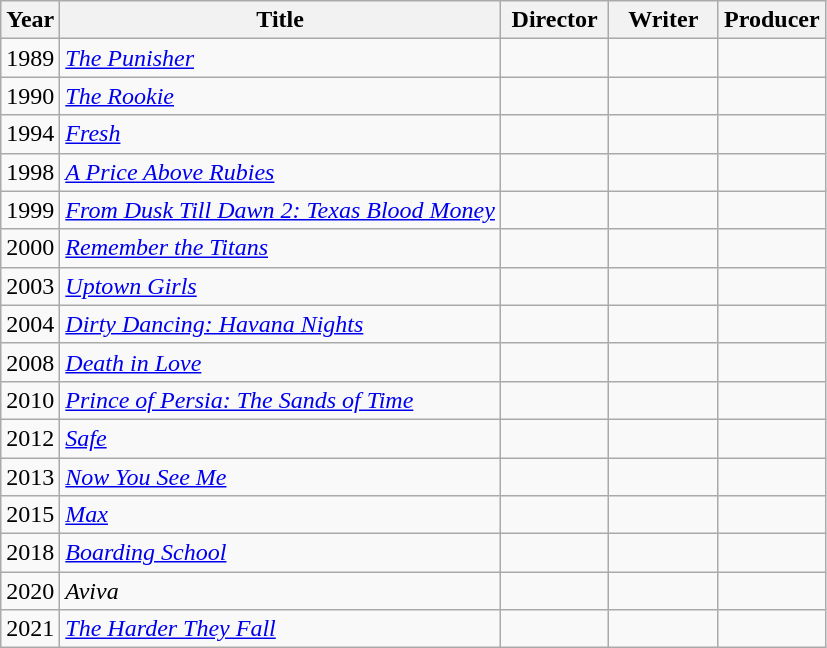<table class="wikitable">
<tr>
<th>Year</th>
<th>Title</th>
<th width="65">Director</th>
<th width="65">Writer</th>
<th width="65">Producer</th>
</tr>
<tr>
<td>1989</td>
<td><em><a href='#'>The Punisher</a></em></td>
<td></td>
<td></td>
<td></td>
</tr>
<tr>
<td>1990</td>
<td><em><a href='#'>The Rookie</a></em></td>
<td></td>
<td></td>
<td></td>
</tr>
<tr>
<td>1994</td>
<td><em><a href='#'>Fresh</a></em></td>
<td></td>
<td></td>
<td></td>
</tr>
<tr>
<td>1998</td>
<td><em><a href='#'>A Price Above Rubies</a></em></td>
<td></td>
<td></td>
<td></td>
</tr>
<tr>
<td>1999</td>
<td><em><a href='#'>From Dusk Till Dawn 2: Texas Blood Money</a></em></td>
<td></td>
<td></td>
<td></td>
</tr>
<tr>
<td>2000</td>
<td><em><a href='#'>Remember the Titans</a></em></td>
<td></td>
<td></td>
<td></td>
</tr>
<tr>
<td>2003</td>
<td><em><a href='#'>Uptown Girls</a></em></td>
<td></td>
<td></td>
<td></td>
</tr>
<tr>
<td>2004</td>
<td><em><a href='#'>Dirty Dancing: Havana Nights</a></em></td>
<td></td>
<td></td>
<td></td>
</tr>
<tr>
<td>2008</td>
<td><em><a href='#'>Death in Love</a></em></td>
<td></td>
<td></td>
<td></td>
</tr>
<tr>
<td>2010</td>
<td><em><a href='#'>Prince of Persia: The Sands of Time</a></em></td>
<td></td>
<td></td>
<td></td>
</tr>
<tr>
<td>2012</td>
<td style="text-align:left"><em><a href='#'>Safe</a></em></td>
<td></td>
<td></td>
<td></td>
</tr>
<tr>
<td>2013</td>
<td><em><a href='#'>Now You See Me</a></em></td>
<td></td>
<td></td>
<td></td>
</tr>
<tr>
<td>2015</td>
<td><em><a href='#'>Max</a></em></td>
<td></td>
<td></td>
<td></td>
</tr>
<tr>
<td>2018</td>
<td><em><a href='#'>Boarding School</a></em></td>
<td></td>
<td></td>
<td></td>
</tr>
<tr>
<td>2020</td>
<td><em>Aviva</em></td>
<td></td>
<td></td>
<td></td>
</tr>
<tr>
<td>2021</td>
<td><em><a href='#'>The Harder They Fall</a></em></td>
<td></td>
<td></td>
<td></td>
</tr>
</table>
